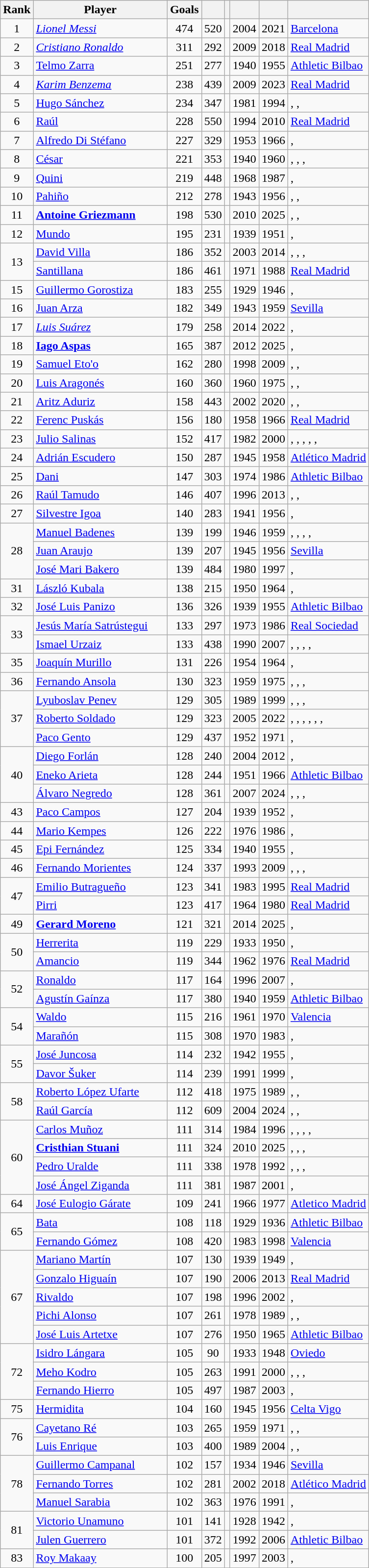<table class="wikitable sortable" style="text-align:center">
<tr>
<th scope="col">Rank</th>
<th scope="col" width=175px>Player</th>
<th scope="col">Goals</th>
<th scope="col"></th>
<th scope="col"></th>
<th scope="col"></th>
<th scope="col"></th>
<th class="unsortable"></th>
</tr>
<tr>
<td>1</td>
<td style="text-align:left" data-sort-value="Messi, Lionel"> <em><a href='#'>Lionel Messi</a></em></td>
<td>474</td>
<td>520</td>
<td></td>
<td>2004</td>
<td>2021</td>
<td style="text-align:left"><a href='#'>Barcelona</a></td>
</tr>
<tr>
<td>2</td>
<td style="text-align:left" data-sort-value="Ronaldo, Cristiano"> <em><a href='#'>Cristiano Ronaldo</a></em></td>
<td>311</td>
<td>292</td>
<td></td>
<td>2009</td>
<td>2018</td>
<td style="text-align:left"><a href='#'>Real Madrid</a></td>
</tr>
<tr>
<td>3</td>
<td style="text-align:left" data-sort-value="Zarra, Telmo"> <a href='#'>Telmo Zarra</a></td>
<td>251</td>
<td>277</td>
<td></td>
<td>1940</td>
<td>1955</td>
<td style="text-align:left"><a href='#'>Athletic Bilbao</a></td>
</tr>
<tr>
<td>4</td>
<td style="text-align:left" data-sort-value="Benzema, Karim"> <em><a href='#'>Karim Benzema</a></em></td>
<td>238</td>
<td>439</td>
<td></td>
<td>2009</td>
<td>2023</td>
<td style="text-align:left"><a href='#'>Real Madrid</a></td>
</tr>
<tr>
<td>5</td>
<td style="text-align:left" data-sort-value="Sanchez, Hugo"> <a href='#'>Hugo Sánchez</a></td>
<td>234</td>
<td>347</td>
<td></td>
<td>1981</td>
<td>1994</td>
<td style="text-align:left">, , </td>
</tr>
<tr>
<td>6</td>
<td style="text-align:left" data-sort-value="Raul"> <a href='#'>Raúl</a></td>
<td>228</td>
<td>550</td>
<td></td>
<td>1994</td>
<td>2010</td>
<td style="text-align:left"><a href='#'>Real Madrid</a></td>
</tr>
<tr>
<td>7</td>
<td style="text-align:left" data-sort-value="Di Stefano, Alfredo">  <a href='#'>Alfredo Di Stéfano</a></td>
<td>227</td>
<td>329</td>
<td></td>
<td>1953</td>
<td>1966</td>
<td style="text-align:left">, </td>
</tr>
<tr>
<td>8</td>
<td style="text-align:left" data-sort-value="Cesar"> <a href='#'>César</a></td>
<td>221</td>
<td>353</td>
<td></td>
<td>1940</td>
<td>1960</td>
<td style="text-align:left">, , , </td>
</tr>
<tr>
<td>9</td>
<td style="text-align:left" data-sort-value="Quini"> <a href='#'>Quini</a></td>
<td>219</td>
<td>448</td>
<td></td>
<td>1968</td>
<td>1987</td>
<td style="text-align:left">, </td>
</tr>
<tr>
<td>10</td>
<td style="text-align:left" data-sort-value="Pahino"> <a href='#'>Pahiño</a></td>
<td>212</td>
<td>278</td>
<td></td>
<td>1943</td>
<td>1956</td>
<td style="text-align:left">, , </td>
</tr>
<tr>
<td>11</td>
<td style="text-align:left" data-sort-value="Griezmann, Antoine"> <strong><a href='#'>Antoine Griezmann</a></strong></td>
<td>198</td>
<td>530</td>
<td></td>
<td>2010</td>
<td>2025</td>
<td style="text-align:left">, , </td>
</tr>
<tr>
<td>12</td>
<td style="text-align:left" data-sort-value="Mundo"> <a href='#'>Mundo</a></td>
<td>195</td>
<td>231</td>
<td></td>
<td>1939</td>
<td>1951</td>
<td style="text-align:left">, </td>
</tr>
<tr>
<td rowspan="2">13</td>
<td style="text-align:left" data-sort-value="Villa, David"> <a href='#'>David Villa</a></td>
<td>186</td>
<td>352</td>
<td></td>
<td>2003</td>
<td>2014</td>
<td style="text-align:left">, , , </td>
</tr>
<tr>
<td style="text-align:left" data-sort-value="Santillana"> <a href='#'>Santillana</a></td>
<td>186</td>
<td>461</td>
<td></td>
<td>1971</td>
<td>1988</td>
<td style="text-align:left"><a href='#'>Real Madrid</a></td>
</tr>
<tr>
<td>15</td>
<td style="text-align:left" data-sort-value="Gorostiza, Guillermo"> <a href='#'>Guillermo Gorostiza</a></td>
<td>183</td>
<td>255</td>
<td></td>
<td>1929</td>
<td>1946</td>
<td style="text-align:left">, </td>
</tr>
<tr>
<td>16</td>
<td style="text-align:left" data-sort-value="Arza, Juan"> <a href='#'>Juan Arza</a></td>
<td>182</td>
<td>349</td>
<td></td>
<td>1943</td>
<td>1959</td>
<td style="text-align:left"><a href='#'>Sevilla</a></td>
</tr>
<tr>
<td>17</td>
<td style="text-align:left" data-sort-value="Suarez, Luis"> <em><a href='#'>Luis Suárez</a></em></td>
<td>179</td>
<td>258</td>
<td></td>
<td>2014</td>
<td>2022</td>
<td style="text-align:left">, </td>
</tr>
<tr>
<td>18</td>
<td style="text-align:left" data-sort-value="Aspas, Iago"> <strong><a href='#'>Iago Aspas</a></strong></td>
<td>165</td>
<td>387</td>
<td></td>
<td>2012</td>
<td>2025</td>
<td style="text-align:left">, </td>
</tr>
<tr>
<td>19</td>
<td style="text-align:left" data-sort-value="Eto'o, Samuel"> <a href='#'>Samuel Eto'o</a></td>
<td>162</td>
<td>280</td>
<td></td>
<td>1998</td>
<td>2009</td>
<td style="text-align:left">, , </td>
</tr>
<tr>
<td>20</td>
<td style="text-align:left" data-sort-value="Aragones, Luis"> <a href='#'>Luis Aragonés</a></td>
<td>160</td>
<td>360</td>
<td></td>
<td>1960</td>
<td>1975</td>
<td style="text-align:left">, , </td>
</tr>
<tr>
<td>21</td>
<td style="text-align:left" data-sort-value="Aduriz, Artitz"> <a href='#'>Aritz Aduriz</a></td>
<td>158</td>
<td>443</td>
<td></td>
<td>2002</td>
<td>2020</td>
<td style="text-align:left">, , </td>
</tr>
<tr>
<td>22</td>
<td style="text-align:left" data-sort-value="Puskas, Ferenc"> <a href='#'>Ferenc Puskás</a></td>
<td>156</td>
<td>180</td>
<td></td>
<td>1958</td>
<td>1966</td>
<td style="text-align:left"><a href='#'>Real Madrid</a></td>
</tr>
<tr>
<td>23</td>
<td style="text-align:left" data-sort-value="Salinas, Julio"> <a href='#'>Julio Salinas</a></td>
<td>152</td>
<td>417</td>
<td></td>
<td>1982</td>
<td>2000</td>
<td style="text-align:left">, , , , , </td>
</tr>
<tr>
<td>24</td>
<td style="text-align:left" data-sort-value="Escudero, Adrian"> <a href='#'>Adrián Escudero</a></td>
<td>150</td>
<td>287</td>
<td></td>
<td>1945</td>
<td>1958</td>
<td style="text-align:left"><a href='#'>Atlético Madrid</a></td>
</tr>
<tr>
<td>25</td>
<td style="text-align:left" data-sort-value="Dani"> <a href='#'>Dani</a></td>
<td>147</td>
<td>303</td>
<td></td>
<td>1974</td>
<td>1986</td>
<td style="text-align:left"><a href='#'>Athletic Bilbao</a></td>
</tr>
<tr>
<td>26</td>
<td style="text-align:left" data-sort-value="Tamudo, Raul"> <a href='#'>Raúl Tamudo</a></td>
<td>146</td>
<td>407</td>
<td></td>
<td>1996</td>
<td>2013</td>
<td style="text-align:left">, , </td>
</tr>
<tr>
<td>27</td>
<td style="text-align:left" data-sort-value="Igoa, Silvestre"> <a href='#'>Silvestre Igoa</a></td>
<td>140</td>
<td>283</td>
<td></td>
<td>1941</td>
<td>1956</td>
<td style="text-align:left">, </td>
</tr>
<tr>
<td rowspan="3">28</td>
<td style="text-align:left" data-sort-value="Badenes, Manuel"> <a href='#'>Manuel Badenes</a></td>
<td>139</td>
<td>199</td>
<td></td>
<td>1946</td>
<td>1959</td>
<td style="text-align:left">, , , , </td>
</tr>
<tr>
<td style="text-align:left" data-sort-value="Araujo, Juan"> <a href='#'>Juan Araujo</a></td>
<td>139</td>
<td>207</td>
<td></td>
<td>1945</td>
<td>1956</td>
<td style="text-align:left"><a href='#'>Sevilla</a></td>
</tr>
<tr>
<td style="text-align:left" data-sort-value="Bakero, Jose Mari"> <a href='#'>José Mari Bakero</a></td>
<td>139</td>
<td>484</td>
<td></td>
<td>1980</td>
<td>1997</td>
<td style="text-align:left">, </td>
</tr>
<tr>
<td>31</td>
<td style="text-align:left" data-sort-value="Kubala, Laszlo"> <a href='#'>László Kubala</a></td>
<td>138</td>
<td>215</td>
<td></td>
<td>1950</td>
<td>1964</td>
<td style="text-align:left">, </td>
</tr>
<tr>
<td>32</td>
<td style="text-align:left" data-sort-value="Panizo, Jose Luis"> <a href='#'>José Luis Panizo</a></td>
<td>136</td>
<td>326</td>
<td></td>
<td>1939</td>
<td>1955</td>
<td style="text-align:left"><a href='#'>Athletic Bilbao</a></td>
</tr>
<tr>
<td rowspan="2">33</td>
<td style="text-align:left" data-sort-value="Satrustegui, Jesus Maria"> <a href='#'>Jesús María Satrústegui</a></td>
<td>133</td>
<td>297</td>
<td></td>
<td>1973</td>
<td>1986</td>
<td style="text-align:left"><a href='#'>Real Sociedad</a></td>
</tr>
<tr>
<td style="text-align:left" data-sort-value="Urzaiz, Ismael"> <a href='#'>Ismael Urzaiz</a></td>
<td>133</td>
<td>438</td>
<td></td>
<td>1990</td>
<td>2007</td>
<td style="text-align:left">, , , , </td>
</tr>
<tr>
<td>35</td>
<td style="text-align:left" data-sort-value="Murillo, Joaquin"> <a href='#'>Joaquín Murillo</a></td>
<td>131</td>
<td>226</td>
<td></td>
<td>1954</td>
<td>1964</td>
<td style="text-align:left">, </td>
</tr>
<tr>
<td>36</td>
<td style="text-align:left" data-sort-value="Ansola, Fernando"> <a href='#'>Fernando Ansola</a></td>
<td>130</td>
<td>323</td>
<td></td>
<td>1959</td>
<td>1975</td>
<td style="text-align:left">, , , </td>
</tr>
<tr>
<td rowspan="3">37</td>
<td style="text-align:left" data-sort-value="Penev, Lyuboslav"> <a href='#'>Lyuboslav Penev</a></td>
<td>129</td>
<td>305</td>
<td></td>
<td>1989</td>
<td>1999</td>
<td style="text-align:left">, , , </td>
</tr>
<tr>
<td style="text-align:left" data-sort-value="Soldado, Roberto"> <a href='#'>Roberto Soldado</a></td>
<td>129</td>
<td>323</td>
<td></td>
<td>2005</td>
<td>2022</td>
<td style="text-align:left">, , , , , , </td>
</tr>
<tr>
<td style="text-align:left" data-sort-value="Gento, Paco"> <a href='#'>Paco Gento</a></td>
<td>129</td>
<td>437</td>
<td></td>
<td>1952</td>
<td>1971</td>
<td style="text-align:left">, </td>
</tr>
<tr>
<td rowspan="3">40</td>
<td style="text-align:left" data-sort-value="Forlan, Diego"> <a href='#'>Diego Forlán</a></td>
<td>128</td>
<td>240</td>
<td></td>
<td>2004</td>
<td>2012</td>
<td style="text-align:left">, </td>
</tr>
<tr>
<td style="text-align:left" data-sort-value="Arieta, Eneko"> <a href='#'>Eneko Arieta</a></td>
<td>128</td>
<td>244</td>
<td></td>
<td>1951</td>
<td>1966</td>
<td style="text-align:left"><a href='#'>Athletic Bilbao</a></td>
</tr>
<tr>
<td style="text-align:left" data-sort-value="Negredo, Alvaro"> <a href='#'>Álvaro Negredo</a></td>
<td>128</td>
<td>361</td>
<td></td>
<td>2007</td>
<td>2024</td>
<td style="text-align:left">, , , </td>
</tr>
<tr>
<td>43</td>
<td style="text-align:left" data-sort-value="Campos, Paco"> <a href='#'>Paco Campos</a></td>
<td>127</td>
<td>204</td>
<td></td>
<td>1939</td>
<td>1952</td>
<td style="text-align:left">, </td>
</tr>
<tr>
<td>44</td>
<td style="text-align:left" data-sort-value="Kempes, Mario"> <a href='#'>Mario Kempes</a></td>
<td>126</td>
<td>222</td>
<td></td>
<td>1976</td>
<td>1986</td>
<td style="text-align:left">, </td>
</tr>
<tr>
<td>45</td>
<td style="text-align:left" data-sort-value="Fernandez, Epi"> <a href='#'>Epi Fernández</a></td>
<td>125</td>
<td>334</td>
<td></td>
<td>1940</td>
<td>1955</td>
<td style="text-align:left">, </td>
</tr>
<tr>
<td>46</td>
<td style="text-align:left" data-sort-value="Morientes, Fernando"> <a href='#'>Fernando Morientes</a></td>
<td>124</td>
<td>337</td>
<td></td>
<td>1993</td>
<td>2009</td>
<td style="text-align:left">, , , </td>
</tr>
<tr>
<td rowspan="2">47</td>
<td style="text-align:left" data-sort-value="Butragueno, Emilio"> <a href='#'>Emilio Butragueño</a></td>
<td>123</td>
<td>341</td>
<td></td>
<td>1983</td>
<td>1995</td>
<td style="text-align:left"><a href='#'>Real Madrid</a></td>
</tr>
<tr>
<td style="text-align:left" data-sort-value="Pirri"> <a href='#'>Pirri</a></td>
<td>123</td>
<td>417</td>
<td></td>
<td>1964</td>
<td>1980</td>
<td style="text-align:left"><a href='#'>Real Madrid</a></td>
</tr>
<tr>
<td>49</td>
<td style="text-align:left" data-sort-value="Moreno, Gerard"> <strong><a href='#'>Gerard Moreno</a></strong></td>
<td>121</td>
<td>321</td>
<td></td>
<td>2014</td>
<td>2025</td>
<td style="text-align:left">, </td>
</tr>
<tr>
<td rowspan="2">50</td>
<td style="text-align:left" data-sort-value="Herrerita"> <a href='#'>Herrerita</a></td>
<td>119</td>
<td>229</td>
<td></td>
<td>1933</td>
<td>1950</td>
<td style="text-align:left">, </td>
</tr>
<tr>
<td style="text-align:left" data-sort-value="Amancio"> <a href='#'>Amancio</a></td>
<td>119</td>
<td>344</td>
<td></td>
<td>1962</td>
<td>1976</td>
<td style="text-align:left"><a href='#'>Real Madrid</a></td>
</tr>
<tr>
<td rowspan="2">52</td>
<td style="text-align:left" data-sort-value="Ronaldo"> <a href='#'>Ronaldo</a></td>
<td>117</td>
<td>164</td>
<td></td>
<td>1996</td>
<td>2007</td>
<td style="text-align:left">, </td>
</tr>
<tr>
<td style="text-align:left" data-sort-value="Gainza, Agustin"> <a href='#'>Agustín Gaínza</a></td>
<td>117</td>
<td>380</td>
<td></td>
<td>1940</td>
<td>1959</td>
<td style="text-align:left"><a href='#'>Athletic Bilbao</a></td>
</tr>
<tr>
<td rowspan="2">54</td>
<td style="text-align:left" data-sort-value="Waldo"> <a href='#'>Waldo</a></td>
<td>115</td>
<td>216</td>
<td></td>
<td>1961</td>
<td>1970</td>
<td style="text-align:left"><a href='#'>Valencia</a></td>
</tr>
<tr>
<td style="text-align:left" data-sort-value="Maranon"> <a href='#'>Marañón</a></td>
<td>115</td>
<td>308</td>
<td></td>
<td>1970</td>
<td>1983</td>
<td style="text-align:left">, </td>
</tr>
<tr>
<td rowspan="2">55</td>
<td style="text-align:left" data-sort-value="Juncosa, Jose"> <a href='#'>José Juncosa</a></td>
<td>114</td>
<td>232</td>
<td></td>
<td>1942</td>
<td>1955</td>
<td style="text-align:left">, </td>
</tr>
<tr>
<td style="text-align:left" data-sort-value="Suker, Davor"> <a href='#'>Davor Šuker</a></td>
<td>114</td>
<td>239</td>
<td></td>
<td>1991</td>
<td>1999</td>
<td style="text-align:left">, </td>
</tr>
<tr>
<td rowspan="2">58</td>
<td style="text-align:left" data-sort-value="Lopez Ufarte, Roberto"> <a href='#'>Roberto López Ufarte</a></td>
<td>112</td>
<td>418</td>
<td></td>
<td>1975</td>
<td>1989</td>
<td style="text-align:left">, , </td>
</tr>
<tr>
<td style="text-align:left" data-sort-value="Garcia, Raul"> <a href='#'>Raúl García</a></td>
<td>112</td>
<td>609</td>
<td></td>
<td>2004</td>
<td>2024</td>
<td style="text-align:left">, , </td>
</tr>
<tr>
<td rowspan="4">60</td>
<td style="text-align:left" data-sort-value="Munoz, Carlos"> <a href='#'>Carlos Muñoz</a></td>
<td>111</td>
<td>314</td>
<td></td>
<td>1984</td>
<td>1996</td>
<td style="text-align:left">, , , , </td>
</tr>
<tr>
<td style="text-align:left" data-sort-value="Stuani, Cristhian"> <strong><a href='#'>Cristhian Stuani</a></strong></td>
<td>111</td>
<td>324</td>
<td></td>
<td>2010</td>
<td>2025</td>
<td style="text-align:left">, , , </td>
</tr>
<tr>
<td style="text-align:left" data-sort-value="Uralde, Pedro"> <a href='#'>Pedro Uralde</a></td>
<td>111</td>
<td>338</td>
<td></td>
<td>1978</td>
<td>1992</td>
<td style="text-align:left">, , , </td>
</tr>
<tr>
<td style="text-align:left" data-sort-value="Ziganda, Jose Angel"> <a href='#'>José Ángel Ziganda</a></td>
<td>111</td>
<td>381</td>
<td></td>
<td>1987</td>
<td>2001</td>
<td style="text-align:left">, </td>
</tr>
<tr>
<td>64</td>
<td style="text-align:left" data-sort-value="Garate, Jose Eulogio"> <a href='#'>José Eulogio Gárate</a></td>
<td>109</td>
<td>241</td>
<td></td>
<td>1966</td>
<td>1977</td>
<td style="text-align:left"><a href='#'>Atletico Madrid</a></td>
</tr>
<tr>
<td rowspan="2">65</td>
<td style="text-align:left" data-sort-value="Bata"> <a href='#'>Bata</a></td>
<td>108</td>
<td>118</td>
<td></td>
<td>1929</td>
<td>1936</td>
<td style="text-align:left"><a href='#'>Athletic Bilbao</a></td>
</tr>
<tr>
<td style="text-align:left" data-sort-value="Gomez, Fernando"> <a href='#'>Fernando Gómez</a></td>
<td>108</td>
<td>420</td>
<td></td>
<td>1983</td>
<td>1998</td>
<td style="text-align:left"><a href='#'>Valencia</a></td>
</tr>
<tr>
<td rowspan="5">67</td>
<td style="text-align:left" data-sort-value="Martin, Mariano"> <a href='#'>Mariano Martín</a></td>
<td>107</td>
<td>130</td>
<td></td>
<td>1939</td>
<td>1949</td>
<td style="text-align:left">, </td>
</tr>
<tr>
<td style="text-align:left" data-sort-value="Higuain, Gonzalo"> <a href='#'>Gonzalo Higuaín</a></td>
<td>107</td>
<td>190</td>
<td></td>
<td>2006</td>
<td>2013</td>
<td style="text-align:left"><a href='#'>Real Madrid</a></td>
</tr>
<tr>
<td style="text-align:left" data-sort-value="Rivaldo"> <a href='#'>Rivaldo</a></td>
<td>107</td>
<td>198</td>
<td></td>
<td>1996</td>
<td>2002</td>
<td style="text-align:left">, </td>
</tr>
<tr>
<td style="text-align:left" data-sort-value="Alonso, Pichi"> <a href='#'>Pichi Alonso</a></td>
<td>107</td>
<td>261</td>
<td></td>
<td>1978</td>
<td>1989</td>
<td style="text-align:left">, , </td>
</tr>
<tr>
<td style="text-align:left" data-sort-value="Artetxe, Jose Luis"> <a href='#'>José Luis Artetxe</a></td>
<td>107</td>
<td>276</td>
<td></td>
<td>1950</td>
<td>1965</td>
<td style="text-align:left"><a href='#'>Athletic Bilbao</a></td>
</tr>
<tr>
<td rowspan="3">72</td>
<td style="text-align:left" data-sort-value="Langara, Isidro"> <a href='#'>Isidro Lángara</a></td>
<td>105</td>
<td>90</td>
<td></td>
<td>1933</td>
<td>1948</td>
<td style="text-align:left"><a href='#'>Oviedo</a></td>
</tr>
<tr>
<td style="text-align:left" data-sort-value="Kodro, Meho"> <a href='#'>Meho Kodro</a></td>
<td>105</td>
<td>263</td>
<td></td>
<td>1991</td>
<td>2000</td>
<td style="text-align:left">, , , </td>
</tr>
<tr>
<td style="text-align:left" data-sort-value="Hierro, Fernando"> <a href='#'>Fernando Hierro</a></td>
<td>105</td>
<td>497</td>
<td></td>
<td>1987</td>
<td>2003</td>
<td style="text-align:left">, </td>
</tr>
<tr>
<td>75</td>
<td style="text-align:left" data-sort-value="Hermidita"> <a href='#'>Hermidita</a></td>
<td>104</td>
<td>160</td>
<td></td>
<td>1945</td>
<td>1956</td>
<td style="text-align:left"><a href='#'>Celta Vigo</a></td>
</tr>
<tr>
<td rowspan="2">76</td>
<td style="text-align:left" data-sort-value="Re, Cayetano"> <a href='#'>Cayetano Ré</a></td>
<td>103</td>
<td>265</td>
<td></td>
<td>1959</td>
<td>1971</td>
<td style="text-align:left">, , </td>
</tr>
<tr>
<td style="text-align:left" data-sort-value="Luis Enrique"> <a href='#'>Luis Enrique</a></td>
<td>103</td>
<td>400</td>
<td></td>
<td>1989</td>
<td>2004</td>
<td style="text-align:left">, , </td>
</tr>
<tr>
<td rowspan="3">78</td>
<td style="text-align:left" data-sort-value="Campanal, Guillermo"> <a href='#'>Guillermo Campanal</a></td>
<td>102</td>
<td>157</td>
<td></td>
<td>1934</td>
<td>1946</td>
<td style="text-align:left"><a href='#'>Sevilla</a></td>
</tr>
<tr>
<td style="text-align:left" data-sort-value="Torres, Fernando"> <a href='#'>Fernando Torres</a></td>
<td>102</td>
<td>281</td>
<td></td>
<td>2002</td>
<td>2018</td>
<td style="text-align:left"><a href='#'>Atlético Madrid</a></td>
</tr>
<tr>
<td style="text-align:left" data-sort-value="Sarabia, Manuel"> <a href='#'>Manuel Sarabia</a></td>
<td>102</td>
<td>363</td>
<td></td>
<td>1976</td>
<td>1991</td>
<td style="text-align:left">, </td>
</tr>
<tr>
<td rowspan="2">81</td>
<td style="text-align:left" data-sort-value="Unamuno, Victorio"> <a href='#'>Victorio Unamuno</a></td>
<td>101</td>
<td>141</td>
<td></td>
<td>1928</td>
<td>1942</td>
<td style="text-align:left">, </td>
</tr>
<tr>
<td style="text-align:left" data-sort-value="Guerrero, Julen"> <a href='#'>Julen Guerrero</a></td>
<td>101</td>
<td>372</td>
<td></td>
<td>1992</td>
<td>2006</td>
<td style="text-align:left"><a href='#'>Athletic Bilbao</a></td>
</tr>
<tr>
<td>83</td>
<td style="text-align:left" data-sort-value="Makaay, Roy"> <a href='#'>Roy Makaay</a></td>
<td>100</td>
<td>205</td>
<td></td>
<td>1997</td>
<td>2003</td>
<td style="text-align:left">, </td>
</tr>
</table>
